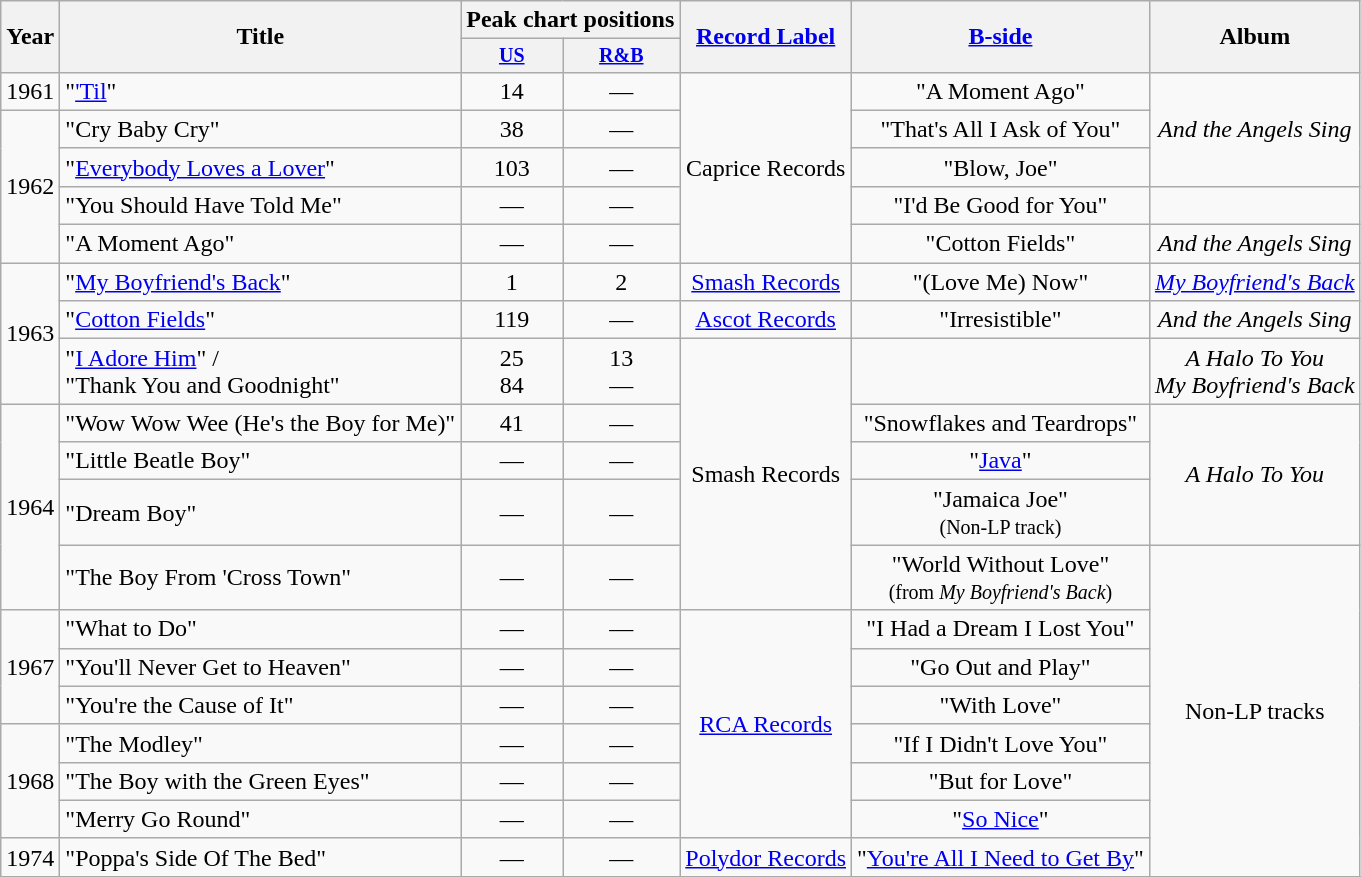<table class="wikitable" style=text-align:center;>
<tr>
<th rowspan="2">Year</th>
<th rowspan="2">Title</th>
<th colspan="2">Peak chart positions</th>
<th rowspan="2"><a href='#'>Record Label</a></th>
<th rowspan="2"><a href='#'>B-side</a></th>
<th rowspan="2">Album</th>
</tr>
<tr style="font-size:smaller;">
<th align=centre><a href='#'>US</a></th>
<th align=centre><a href='#'>R&B</a></th>
</tr>
<tr>
<td rowspan="1">1961</td>
<td align=left>"<a href='#'>'Til</a>"</td>
<td>14</td>
<td>—</td>
<td rowspan="5">Caprice Records</td>
<td>"A Moment Ago"</td>
<td rowspan="3"><em>And the Angels Sing</em></td>
</tr>
<tr>
<td rowspan="4">1962</td>
<td align=left>"Cry Baby Cry"</td>
<td>38</td>
<td>—</td>
<td>"That's All I Ask of You"</td>
</tr>
<tr>
<td align=left>"<a href='#'>Everybody Loves a Lover</a>"</td>
<td>103</td>
<td>—</td>
<td>"Blow, Joe"</td>
</tr>
<tr>
<td align=left>"You Should Have Told Me"</td>
<td>—</td>
<td>—</td>
<td>"I'd Be Good for You"</td>
<td></td>
</tr>
<tr>
<td align=left>"A Moment Ago"</td>
<td>—</td>
<td>—</td>
<td>"Cotton Fields"</td>
<td><em>And the Angels Sing</em></td>
</tr>
<tr>
<td rowspan="3">1963</td>
<td align=left>"<a href='#'>My Boyfriend's Back</a>"</td>
<td>1</td>
<td>2</td>
<td rowspan="1"><a href='#'>Smash Records</a></td>
<td>"(Love Me) Now"</td>
<td><em><a href='#'>My Boyfriend's Back</a></em></td>
</tr>
<tr>
<td align=left>"<a href='#'>Cotton Fields</a>"</td>
<td>119</td>
<td>—</td>
<td rowspan="1"><a href='#'>Ascot Records</a></td>
<td>"Irresistible"</td>
<td><em>And the Angels Sing</em></td>
</tr>
<tr>
<td align=left>"<a href='#'>I Adore Him</a>" /<br>"Thank You and Goodnight"</td>
<td>25<br>84</td>
<td>13<br> —</td>
<td rowspan="5">Smash Records</td>
<td></td>
<td><em>A Halo To You</em><br><em>My Boyfriend's Back</em></td>
</tr>
<tr>
<td rowspan="4">1964</td>
<td align=left>"Wow Wow Wee (He's the Boy for Me)"</td>
<td>41</td>
<td>—</td>
<td>"Snowflakes and Teardrops"</td>
<td rowspan="3"><em>A Halo To You</em></td>
</tr>
<tr>
<td align=left>"Little Beatle Boy"</td>
<td>—</td>
<td>—</td>
<td>"<a href='#'>Java</a>"</td>
</tr>
<tr>
<td align=left>"Dream Boy"</td>
<td>—</td>
<td>—</td>
<td>"Jamaica Joe"<br><small>(Non-LP track)</small></td>
</tr>
<tr>
<td align=left>"The Boy From 'Cross Town"</td>
<td>—</td>
<td>—</td>
<td>"World Without Love"<br><small>(from <em>My Boyfriend's Back</em>)</small></td>
<td rowspan="8">Non-LP tracks</td>
</tr>
<tr>
<td rowspan="3">1967</td>
<td align=left>"What to Do"</td>
<td>—</td>
<td>—</td>
<td rowspan="6"><a href='#'>RCA Records</a></td>
<td>"I Had a Dream I Lost You"</td>
</tr>
<tr>
<td align=left>"You'll Never Get to Heaven"</td>
<td>—</td>
<td>—</td>
<td>"Go Out and Play"</td>
</tr>
<tr>
<td align=left>"You're the Cause of It"</td>
<td>—</td>
<td>—</td>
<td>"With Love"</td>
</tr>
<tr>
<td rowspan="3">1968</td>
<td align=left>"The Modley"</td>
<td>—</td>
<td>—</td>
<td>"If I Didn't Love You"</td>
</tr>
<tr>
<td align=left>"The Boy with the Green Eyes"</td>
<td>—</td>
<td>—</td>
<td>"But for Love"</td>
</tr>
<tr>
<td align=left>"Merry Go Round"</td>
<td>—</td>
<td>—</td>
<td>"<a href='#'>So Nice</a>"</td>
</tr>
<tr>
<td rowspan="1">1974</td>
<td align=left>"Poppa's Side Of The Bed"</td>
<td>—</td>
<td>—</td>
<td rowspan="1"><a href='#'>Polydor Records</a></td>
<td>"<a href='#'>You're All I Need to Get By</a>"</td>
</tr>
<tr>
</tr>
</table>
